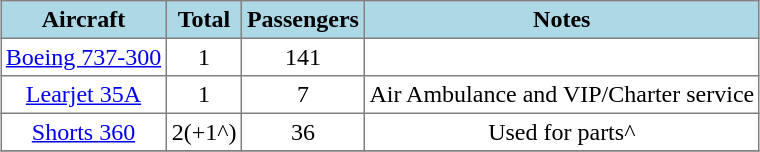<table class="toccolours" border="1" cellpadding="3" style="border-collapse:collapse;margin:auto;">
<tr bgcolor=LightBlue>
<th>Aircraft</th>
<th>Total</th>
<th>Passengers</th>
<th>Notes</th>
</tr>
<tr>
<td align="center"><a href='#'>Boeing 737-300</a></td>
<td align="center">1</td>
<td align="center">141</td>
<td align="center"></td>
</tr>
<tr>
<td align="center"><a href='#'>Learjet 35A</a></td>
<td align="center">1</td>
<td align="center">7</td>
<td align="center">Air Ambulance and VIP/Charter service</td>
</tr>
<tr>
<td align="center"><a href='#'>Shorts 360</a></td>
<td align="center">2(+1^)</td>
<td align="center">36</td>
<td align="center">Used for parts^</td>
</tr>
<tr>
</tr>
</table>
